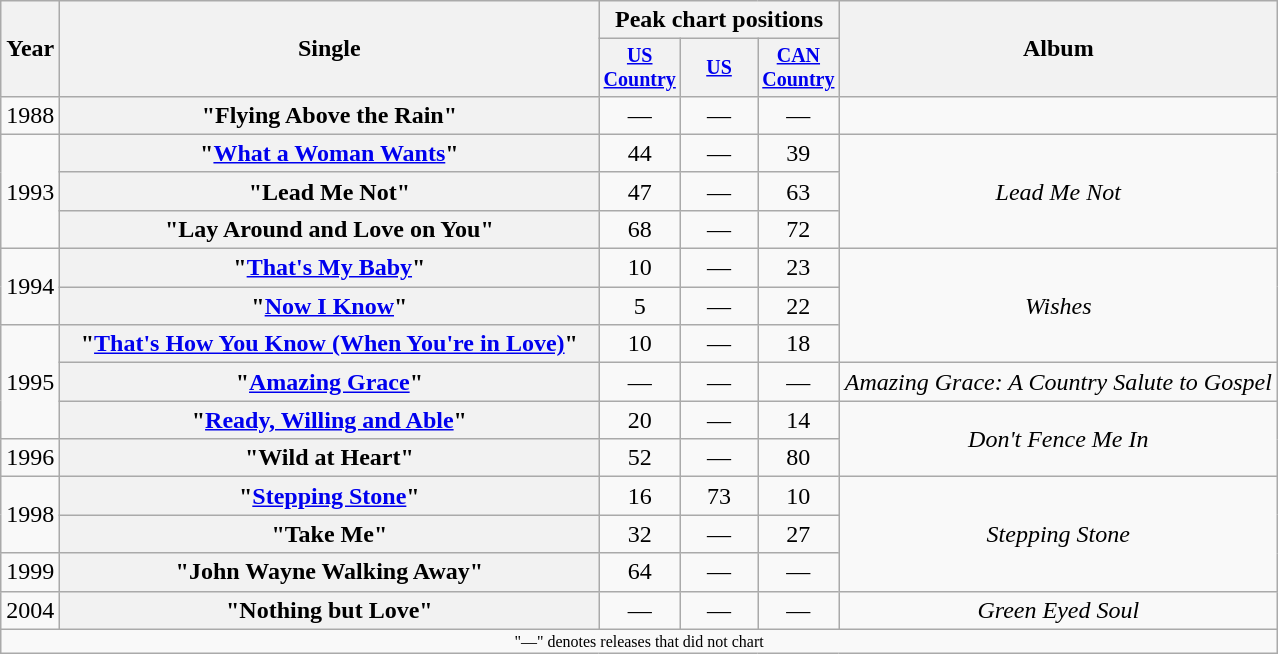<table class="wikitable plainrowheaders" style="text-align:center;">
<tr>
<th rowspan="2">Year</th>
<th rowspan="2" style="width:22em;">Single</th>
<th colspan="3">Peak chart positions</th>
<th rowspan="2">Album</th>
</tr>
<tr style="font-size:smaller;">
<th width="45"><a href='#'>US Country</a><br></th>
<th width="45"><a href='#'>US</a><br></th>
<th width="45"><a href='#'>CAN Country</a><br></th>
</tr>
<tr>
<td>1988</td>
<th scope="row">"Flying Above the Rain"</th>
<td>—</td>
<td>—</td>
<td>—</td>
<td></td>
</tr>
<tr>
<td rowspan="3">1993</td>
<th scope="row">"<a href='#'>What a Woman Wants</a>"</th>
<td>44</td>
<td>—</td>
<td>39</td>
<td rowspan="3"><em>Lead Me Not</em></td>
</tr>
<tr>
<th scope="row">"Lead Me Not"</th>
<td>47</td>
<td>—</td>
<td>63</td>
</tr>
<tr>
<th scope="row">"Lay Around and Love on You"</th>
<td>68</td>
<td>—</td>
<td>72</td>
</tr>
<tr>
<td rowspan="2">1994</td>
<th scope="row">"<a href='#'>That's My Baby</a>"</th>
<td>10</td>
<td>—</td>
<td>23</td>
<td rowspan="3"><em>Wishes</em></td>
</tr>
<tr>
<th scope="row">"<a href='#'>Now I Know</a>"</th>
<td>5</td>
<td>—</td>
<td>22</td>
</tr>
<tr>
<td rowspan="3">1995</td>
<th scope="row">"<a href='#'>That's How You Know (When You're in Love)</a>"</th>
<td>10</td>
<td>—</td>
<td>18</td>
</tr>
<tr>
<th scope="row">"<a href='#'>Amazing Grace</a>"</th>
<td>—</td>
<td>—</td>
<td>—</td>
<td><em>Amazing Grace: A Country Salute to Gospel</em></td>
</tr>
<tr>
<th scope="row">"<a href='#'>Ready, Willing and Able</a>"</th>
<td>20</td>
<td>—</td>
<td>14</td>
<td rowspan="2"><em>Don't Fence Me In</em></td>
</tr>
<tr>
<td>1996</td>
<th scope="row">"Wild at Heart"</th>
<td>52</td>
<td>—</td>
<td>80</td>
</tr>
<tr>
<td rowspan="2">1998</td>
<th scope="row">"<a href='#'>Stepping Stone</a>"</th>
<td>16</td>
<td>73</td>
<td>10</td>
<td rowspan="3"><em>Stepping Stone</em></td>
</tr>
<tr>
<th scope="row">"Take Me"</th>
<td>32</td>
<td>—</td>
<td>27</td>
</tr>
<tr>
<td>1999</td>
<th scope="row">"John Wayne Walking Away"</th>
<td>64</td>
<td>—</td>
<td>—</td>
</tr>
<tr>
<td>2004</td>
<th scope="row">"Nothing but Love"</th>
<td>—</td>
<td>—</td>
<td>—</td>
<td><em>Green Eyed Soul</em></td>
</tr>
<tr>
<td colspan="6" style="font-size:8pt">"—" denotes releases that did not chart</td>
</tr>
</table>
